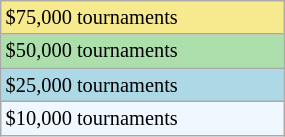<table class="wikitable" style="font-size:85%; width:15%;">
<tr style="background:#f7e98e;">
<td>$75,000 tournaments</td>
</tr>
<tr style="background:#addfad;">
<td>$50,000 tournaments</td>
</tr>
<tr style="background:lightblue;">
<td>$25,000 tournaments</td>
</tr>
<tr style="background:#f0f8ff;">
<td>$10,000 tournaments</td>
</tr>
</table>
